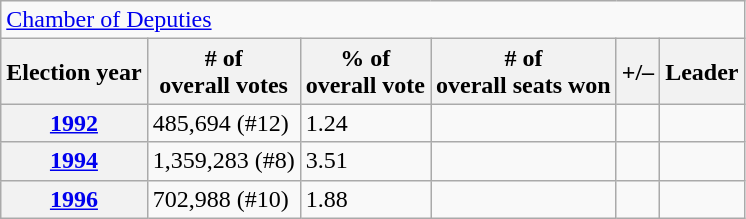<table class=wikitable>
<tr>
<td colspan=6><a href='#'>Chamber of Deputies</a></td>
</tr>
<tr>
<th>Election year</th>
<th># of<br>overall votes</th>
<th>% of<br>overall vote</th>
<th># of<br>overall seats won</th>
<th>+/–</th>
<th>Leader</th>
</tr>
<tr>
<th><a href='#'>1992</a></th>
<td>485,694 (#12)</td>
<td>1.24</td>
<td></td>
<td></td>
<td></td>
</tr>
<tr>
<th><a href='#'>1994</a></th>
<td>1,359,283 (#8)</td>
<td>3.51</td>
<td></td>
<td></td>
<td></td>
</tr>
<tr>
<th><a href='#'>1996</a></th>
<td>702,988 (#10)</td>
<td>1.88</td>
<td></td>
<td></td>
<td></td>
</tr>
</table>
